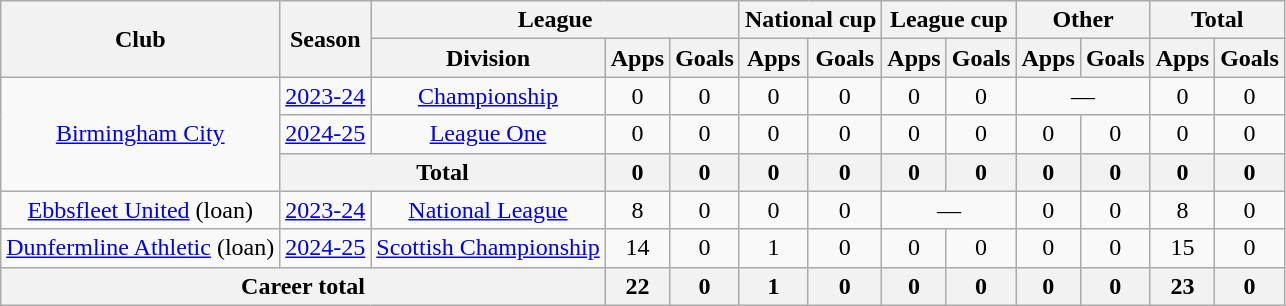<table class="wikitable" style="text-align: center">
<tr>
<th rowspan="2">Club</th>
<th rowspan="2">Season</th>
<th colspan="3">League</th>
<th colspan="2">National cup</th>
<th colspan="2">League cup</th>
<th colspan="2">Other</th>
<th colspan="2">Total</th>
</tr>
<tr>
<th>Division</th>
<th>Apps</th>
<th>Goals</th>
<th>Apps</th>
<th>Goals</th>
<th>Apps</th>
<th>Goals</th>
<th>Apps</th>
<th>Goals</th>
<th>Apps</th>
<th>Goals</th>
</tr>
<tr>
<td rowspan="3"><a href='#'>Birmingham City</a></td>
<td><a href='#'>2023-24</a></td>
<td><a href='#'>Championship</a></td>
<td>0</td>
<td>0</td>
<td>0</td>
<td>0</td>
<td>0</td>
<td>0</td>
<td colspan="2">—</td>
<td>0</td>
<td>0</td>
</tr>
<tr>
<td><a href='#'>2024-25</a></td>
<td><a href='#'>League One</a></td>
<td>0</td>
<td>0</td>
<td>0</td>
<td>0</td>
<td>0</td>
<td>0</td>
<td>0</td>
<td>0</td>
<td>0</td>
<td>0</td>
</tr>
<tr>
<th colspan="2">Total</th>
<th>0</th>
<th>0</th>
<th>0</th>
<th>0</th>
<th>0</th>
<th>0</th>
<th>0</th>
<th>0</th>
<th>0</th>
<th>0</th>
</tr>
<tr>
<td><a href='#'>Ebbsfleet United</a> (loan)</td>
<td><a href='#'>2023-24</a></td>
<td><a href='#'>National League</a></td>
<td>8</td>
<td>0</td>
<td>0</td>
<td>0</td>
<td colspan="2">—</td>
<td>0</td>
<td>0</td>
<td>8</td>
<td>0</td>
</tr>
<tr>
<td><a href='#'>Dunfermline Athletic</a> (loan)</td>
<td><a href='#'>2024-25</a></td>
<td><a href='#'>Scottish Championship</a></td>
<td>14</td>
<td>0</td>
<td>1</td>
<td>0</td>
<td>0</td>
<td>0</td>
<td>0</td>
<td>0</td>
<td>15</td>
<td>0</td>
</tr>
<tr>
<th colspan="3">Career total</th>
<th>22</th>
<th>0</th>
<th>1</th>
<th>0</th>
<th>0</th>
<th>0</th>
<th>0</th>
<th>0</th>
<th>23</th>
<th>0</th>
</tr>
</table>
